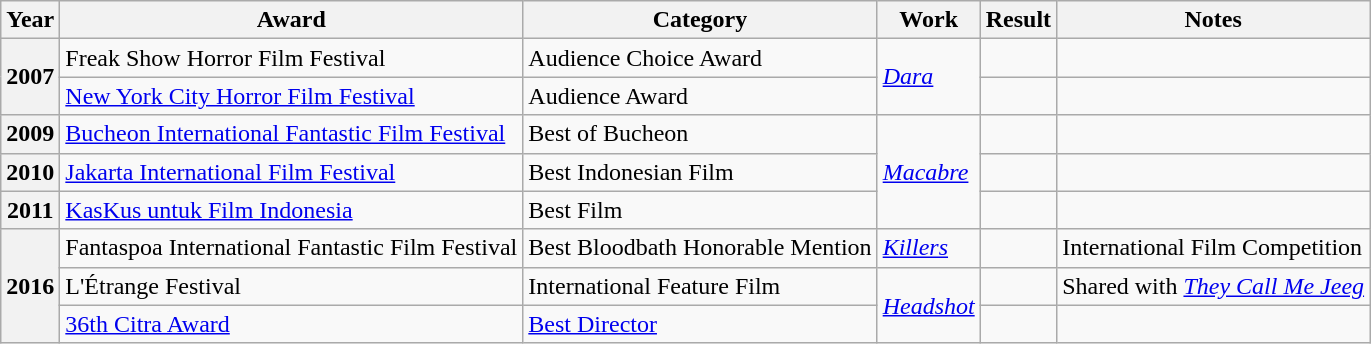<table class="wikitable sortable">
<tr>
<th>Year</th>
<th>Award</th>
<th>Category</th>
<th>Work</th>
<th>Result</th>
<th>Notes</th>
</tr>
<tr>
<th rowspan="2">2007</th>
<td>Freak Show Horror Film Festival</td>
<td>Audience Choice Award</td>
<td rowspan="2"><em><a href='#'>Dara</a></em></td>
<td></td>
<td></td>
</tr>
<tr>
<td><a href='#'>New York City Horror Film Festival</a></td>
<td>Audience Award</td>
<td></td>
<td></td>
</tr>
<tr>
<th>2009</th>
<td><a href='#'>Bucheon International Fantastic Film Festival</a></td>
<td>Best of Bucheon</td>
<td rowspan="3"><em><a href='#'>Macabre</a></em></td>
<td></td>
<td></td>
</tr>
<tr>
<th>2010</th>
<td><a href='#'>Jakarta International Film Festival</a></td>
<td>Best Indonesian Film</td>
<td></td>
<td></td>
</tr>
<tr>
<th>2011</th>
<td><a href='#'>KasKus untuk Film Indonesia</a></td>
<td>Best Film</td>
<td></td>
<td></td>
</tr>
<tr>
<th rowspan="3">2016</th>
<td>Fantaspoa International Fantastic Film Festival</td>
<td>Best Bloodbath Honorable Mention</td>
<td><em><a href='#'>Killers</a></em></td>
<td></td>
<td>International Film Competition</td>
</tr>
<tr>
<td>L'Étrange Festival</td>
<td>International Feature Film</td>
<td rowspan="2"><em><a href='#'>Headshot</a></em></td>
<td></td>
<td>Shared with <em><a href='#'>They Call Me Jeeg</a></em></td>
</tr>
<tr>
<td><a href='#'>36th Citra Award</a></td>
<td><a href='#'>Best Director</a></td>
<td></td>
<td></td>
</tr>
</table>
